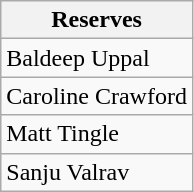<table class="wikitable mw-collapsible mw-collapsed">
<tr>
<th>Reserves</th>
</tr>
<tr>
<td>Baldeep Uppal</td>
</tr>
<tr>
<td>Caroline Crawford</td>
</tr>
<tr>
<td>Matt Tingle</td>
</tr>
<tr>
<td>Sanju Valrav</td>
</tr>
</table>
